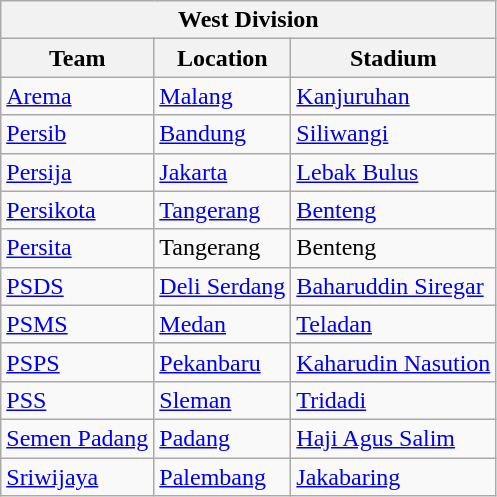<table class="wikitable">
<tr>
<th colspan="3">West Division</th>
</tr>
<tr>
<th>Team</th>
<th>Location</th>
<th>Stadium</th>
</tr>
<tr>
<td><a href='#'>Arema</a></td>
<td><a href='#'>Malang</a></td>
<td><a href='#'>Kanjuruhan</a></td>
</tr>
<tr>
<td><a href='#'>Persib</a></td>
<td><a href='#'>Bandung</a></td>
<td><a href='#'>Siliwangi</a></td>
</tr>
<tr>
<td><a href='#'>Persija</a></td>
<td><a href='#'>Jakarta</a></td>
<td><a href='#'>Lebak Bulus</a></td>
</tr>
<tr>
<td><a href='#'>Persikota</a></td>
<td><a href='#'>Tangerang</a></td>
<td><a href='#'>Benteng</a></td>
</tr>
<tr>
<td><a href='#'>Persita</a></td>
<td>Tangerang</td>
<td>Benteng</td>
</tr>
<tr>
<td><a href='#'>PSDS</a></td>
<td><a href='#'>Deli Serdang</a></td>
<td><a href='#'>Baharuddin Siregar</a></td>
</tr>
<tr>
<td><a href='#'>PSMS</a></td>
<td><a href='#'>Medan</a></td>
<td><a href='#'>Teladan</a></td>
</tr>
<tr>
<td><a href='#'>PSPS</a></td>
<td><a href='#'>Pekanbaru</a></td>
<td><a href='#'>Kaharudin Nasution</a></td>
</tr>
<tr>
<td><a href='#'>PSS</a></td>
<td><a href='#'>Sleman</a></td>
<td><a href='#'>Tridadi</a></td>
</tr>
<tr>
<td><a href='#'>Semen Padang</a></td>
<td><a href='#'>Padang</a></td>
<td><a href='#'>Haji Agus Salim</a></td>
</tr>
<tr>
<td><a href='#'>Sriwijaya</a></td>
<td><a href='#'>Palembang</a></td>
<td><a href='#'>Jakabaring</a></td>
</tr>
</table>
